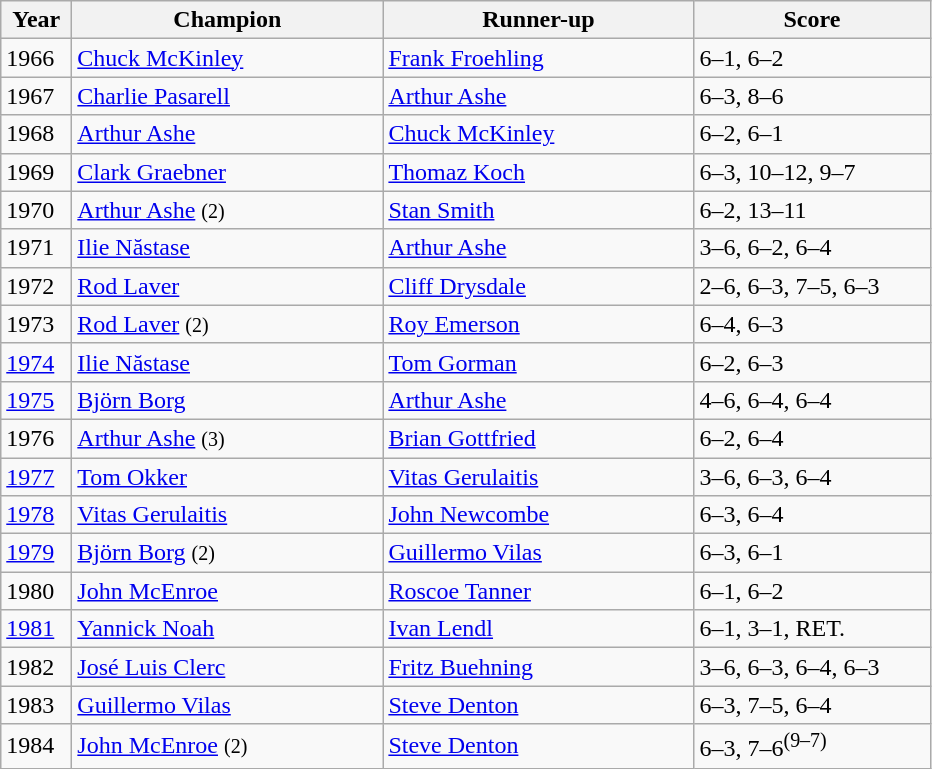<table class="wikitable">
<tr>
<th style="width:40px">Year</th>
<th style="width:200px">Champion</th>
<th style="width:200px">Runner-up</th>
<th style="width:150px">Score</th>
</tr>
<tr>
<td>1966</td>
<td> <a href='#'>Chuck McKinley</a></td>
<td> <a href='#'>Frank Froehling</a></td>
<td>6–1, 6–2</td>
</tr>
<tr>
<td>1967</td>
<td> <a href='#'>Charlie Pasarell</a></td>
<td> <a href='#'>Arthur Ashe</a></td>
<td>6–3, 8–6</td>
</tr>
<tr>
<td>1968</td>
<td> <a href='#'>Arthur Ashe</a></td>
<td> <a href='#'>Chuck McKinley</a></td>
<td>6–2, 6–1</td>
</tr>
<tr>
<td>1969</td>
<td> <a href='#'>Clark Graebner</a></td>
<td> <a href='#'>Thomaz Koch</a></td>
<td>6–3, 10–12, 9–7</td>
</tr>
<tr>
<td>1970</td>
<td> <a href='#'>Arthur Ashe</a>  <small>(2)</small></td>
<td> <a href='#'>Stan Smith</a></td>
<td>6–2, 13–11</td>
</tr>
<tr>
<td>1971</td>
<td> <a href='#'>Ilie Năstase</a></td>
<td> <a href='#'>Arthur Ashe</a></td>
<td>3–6, 6–2, 6–4</td>
</tr>
<tr>
<td>1972</td>
<td> <a href='#'>Rod Laver</a></td>
<td> <a href='#'>Cliff Drysdale</a></td>
<td>2–6, 6–3, 7–5, 6–3</td>
</tr>
<tr>
<td>1973</td>
<td>  <a href='#'>Rod Laver</a>  <small>(2)</small></td>
<td>  <a href='#'>Roy Emerson</a></td>
<td>6–4, 6–3</td>
</tr>
<tr>
<td><a href='#'>1974</a></td>
<td>  <a href='#'>Ilie Năstase</a></td>
<td>  <a href='#'>Tom Gorman</a></td>
<td>6–2, 6–3</td>
</tr>
<tr>
<td><a href='#'>1975</a></td>
<td>  <a href='#'>Björn Borg</a></td>
<td>  <a href='#'>Arthur Ashe</a></td>
<td>4–6, 6–4, 6–4</td>
</tr>
<tr>
<td>1976</td>
<td>  <a href='#'>Arthur Ashe</a>  <small>(3)</small></td>
<td>  <a href='#'>Brian Gottfried</a></td>
<td>6–2, 6–4</td>
</tr>
<tr>
<td><a href='#'>1977</a></td>
<td>  <a href='#'>Tom Okker</a></td>
<td>  <a href='#'>Vitas Gerulaitis</a></td>
<td>3–6, 6–3, 6–4</td>
</tr>
<tr>
<td><a href='#'>1978</a></td>
<td>  <a href='#'>Vitas Gerulaitis</a></td>
<td>  <a href='#'>John Newcombe</a></td>
<td>6–3, 6–4</td>
</tr>
<tr>
<td><a href='#'>1979</a></td>
<td>  <a href='#'>Björn Borg</a>  <small>(2)</small></td>
<td>  <a href='#'>Guillermo Vilas</a></td>
<td>6–3, 6–1</td>
</tr>
<tr>
<td>1980</td>
<td>  <a href='#'>John McEnroe</a></td>
<td>  <a href='#'>Roscoe Tanner</a></td>
<td>6–1, 6–2</td>
</tr>
<tr>
<td><a href='#'>1981</a></td>
<td>  <a href='#'>Yannick Noah</a></td>
<td>  <a href='#'>Ivan Lendl</a></td>
<td>6–1, 3–1, RET.</td>
</tr>
<tr>
<td>1982</td>
<td>  <a href='#'>José Luis Clerc</a></td>
<td>  <a href='#'>Fritz Buehning</a></td>
<td>3–6, 6–3, 6–4, 6–3</td>
</tr>
<tr>
<td>1983</td>
<td>  <a href='#'>Guillermo Vilas</a></td>
<td>  <a href='#'>Steve Denton</a></td>
<td>6–3, 7–5, 6–4</td>
</tr>
<tr>
<td>1984</td>
<td>  <a href='#'>John McEnroe</a>  <small>(2)</small></td>
<td> <a href='#'>Steve Denton</a></td>
<td>6–3, 7–6<sup>(9–7)</sup></td>
</tr>
</table>
